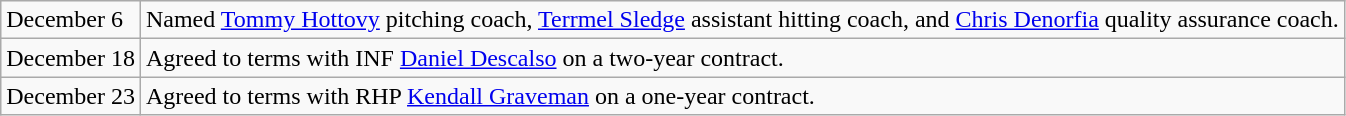<table class="wikitable">
<tr>
<td>December 6</td>
<td>Named <a href='#'>Tommy Hottovy</a> pitching coach, <a href='#'>Terrmel Sledge</a> assistant hitting coach, and <a href='#'>Chris Denorfia</a> quality assurance coach.</td>
</tr>
<tr>
<td>December 18</td>
<td>Agreed to terms with INF <a href='#'>Daniel Descalso</a> on a two-year contract.</td>
</tr>
<tr>
<td>December 23</td>
<td>Agreed to terms with RHP <a href='#'>Kendall Graveman</a> on a one-year contract.</td>
</tr>
</table>
